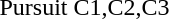<table>
<tr>
<td>Pursuit</td>
<td>C1,C2,C3</td>
<td></td>
<td></td>
<td></td>
</tr>
</table>
